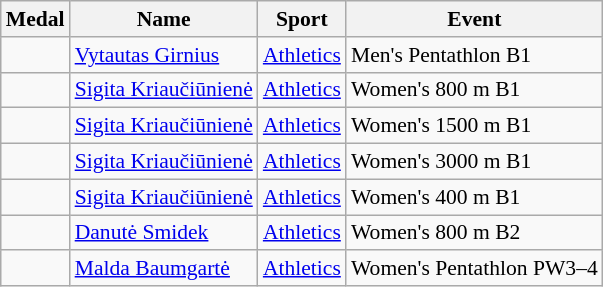<table class="wikitable sortable" style="font-size:90%">
<tr>
<th>Medal</th>
<th>Name</th>
<th>Sport</th>
<th>Event</th>
</tr>
<tr>
<td></td>
<td><a href='#'>Vytautas Girnius</a></td>
<td><a href='#'>Athletics</a></td>
<td>Men's Pentathlon B1</td>
</tr>
<tr>
<td></td>
<td><a href='#'>Sigita Kriaučiūnienė</a></td>
<td><a href='#'>Athletics</a></td>
<td>Women's 800 m B1</td>
</tr>
<tr>
<td></td>
<td><a href='#'>Sigita Kriaučiūnienė</a></td>
<td><a href='#'>Athletics</a></td>
<td>Women's 1500 m B1</td>
</tr>
<tr>
<td></td>
<td><a href='#'>Sigita Kriaučiūnienė</a></td>
<td><a href='#'>Athletics</a></td>
<td>Women's 3000 m B1</td>
</tr>
<tr>
<td></td>
<td><a href='#'>Sigita Kriaučiūnienė</a></td>
<td><a href='#'>Athletics</a></td>
<td>Women's 400 m B1</td>
</tr>
<tr>
<td></td>
<td><a href='#'>Danutė Smidek</a></td>
<td><a href='#'>Athletics</a></td>
<td>Women's 800 m B2</td>
</tr>
<tr>
<td></td>
<td><a href='#'>Malda Baumgartė</a></td>
<td><a href='#'>Athletics</a></td>
<td>Women's Pentathlon PW3–4</td>
</tr>
</table>
